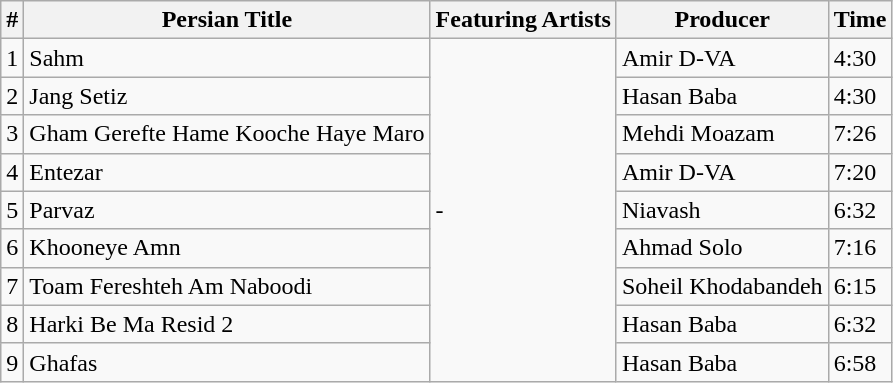<table class="wikitable">
<tr>
<th>#</th>
<th>Persian Title</th>
<th>Featuring Artists</th>
<th>Producer</th>
<th>Time</th>
</tr>
<tr>
<td>1</td>
<td>Sahm</td>
<td rowspan="9">-</td>
<td>Amir D-VA</td>
<td>4:30</td>
</tr>
<tr>
<td>2</td>
<td>Jang Setiz</td>
<td>Hasan Baba</td>
<td>4:30</td>
</tr>
<tr>
<td>3</td>
<td>Gham Gerefte Hame Kooche Haye Maro</td>
<td>Mehdi Moazam</td>
<td>7:26</td>
</tr>
<tr>
<td>4</td>
<td>Entezar</td>
<td>Amir D-VA</td>
<td>7:20</td>
</tr>
<tr>
<td>5</td>
<td>Parvaz</td>
<td>Niavash</td>
<td>6:32</td>
</tr>
<tr>
<td>6</td>
<td>Khooneye Amn</td>
<td>Ahmad Solo</td>
<td>7:16</td>
</tr>
<tr>
<td>7</td>
<td>Toam Fereshteh Am Naboodi</td>
<td>Soheil Khodabandeh</td>
<td>6:15</td>
</tr>
<tr>
<td>8</td>
<td>Harki Be Ma Resid 2</td>
<td>Hasan Baba</td>
<td>6:32</td>
</tr>
<tr>
<td>9</td>
<td>Ghafas</td>
<td>Hasan Baba</td>
<td>6:58</td>
</tr>
</table>
